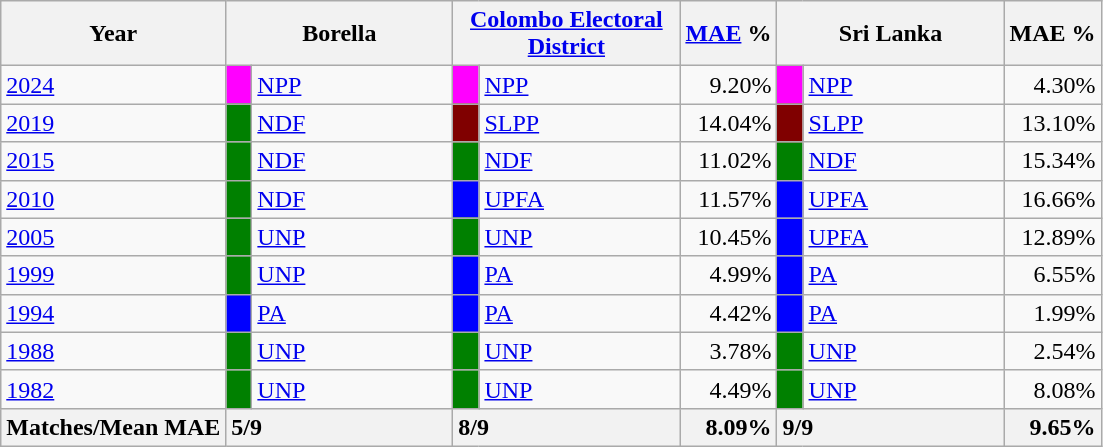<table class="wikitable">
<tr>
<th>Year</th>
<th colspan="2" width="144px">Borella</th>
<th colspan="2" width="144px"><a href='#'>Colombo Electoral District</a></th>
<th><a href='#'>MAE</a> %</th>
<th colspan="2" width="144px">Sri Lanka</th>
<th>MAE %</th>
</tr>
<tr>
<td><a href='#'>2024</a></td>
<td style="background-color:magenta;" width="10px"></td>
<td style="text-align:left;"><a href='#'>NPP</a></td>
<td style="background-color:magenta;" width="10px"></td>
<td style="text-align:left;"><a href='#'>NPP</a></td>
<td style="text-align:right;">9.20%</td>
<td style="background-color:magenta;" width="10px"></td>
<td style="text-align:left;"><a href='#'>NPP</a></td>
<td style="text-align:right;">4.30%</td>
</tr>
<tr>
<td><a href='#'>2019</a></td>
<td style="background-color:green;" width="10px"></td>
<td style="text-align:left;"><a href='#'>NDF</a></td>
<td style="background-color:maroon;" width="10px"></td>
<td style="text-align:left;"><a href='#'>SLPP</a></td>
<td style="text-align:right;">14.04%</td>
<td style="background-color:maroon;" width="10px"></td>
<td style="text-align:left;"><a href='#'>SLPP</a></td>
<td style="text-align:right;">13.10%</td>
</tr>
<tr>
<td><a href='#'>2015</a></td>
<td style="background-color:green;" width="10px"></td>
<td style="text-align:left;"><a href='#'>NDF</a></td>
<td style="background-color:green;" width="10px"></td>
<td style="text-align:left;"><a href='#'>NDF</a></td>
<td style="text-align:right;">11.02%</td>
<td style="background-color:green;" width="10px"></td>
<td style="text-align:left;"><a href='#'>NDF</a></td>
<td style="text-align:right;">15.34%</td>
</tr>
<tr>
<td><a href='#'>2010</a></td>
<td style="background-color:green;" width="10px"></td>
<td style="text-align:left;"><a href='#'>NDF</a></td>
<td style="background-color:blue;" width="10px"></td>
<td style="text-align:left;"><a href='#'>UPFA</a></td>
<td style="text-align:right;">11.57%</td>
<td style="background-color:blue;" width="10px"></td>
<td style="text-align:left;"><a href='#'>UPFA</a></td>
<td style="text-align:right;">16.66%</td>
</tr>
<tr>
<td><a href='#'>2005</a></td>
<td style="background-color:green;" width="10px"></td>
<td style="text-align:left;"><a href='#'>UNP</a></td>
<td style="background-color:green;" width="10px"></td>
<td style="text-align:left;"><a href='#'>UNP</a></td>
<td style="text-align:right;">10.45%</td>
<td style="background-color:blue;" width="10px"></td>
<td style="text-align:left;"><a href='#'>UPFA</a></td>
<td style="text-align:right;">12.89%</td>
</tr>
<tr>
<td><a href='#'>1999</a></td>
<td style="background-color:green;" width="10px"></td>
<td style="text-align:left;"><a href='#'>UNP</a></td>
<td style="background-color:blue;" width="10px"></td>
<td style="text-align:left;"><a href='#'>PA</a></td>
<td style="text-align:right;">4.99%</td>
<td style="background-color:blue;" width="10px"></td>
<td style="text-align:left;"><a href='#'>PA</a></td>
<td style="text-align:right;">6.55%</td>
</tr>
<tr>
<td><a href='#'>1994</a></td>
<td style="background-color:blue;" width="10px"></td>
<td style="text-align:left;"><a href='#'>PA</a></td>
<td style="background-color:blue;" width="10px"></td>
<td style="text-align:left;"><a href='#'>PA</a></td>
<td style="text-align:right;">4.42%</td>
<td style="background-color:blue;" width="10px"></td>
<td style="text-align:left;"><a href='#'>PA</a></td>
<td style="text-align:right;">1.99%</td>
</tr>
<tr>
<td><a href='#'>1988</a></td>
<td style="background-color:green;" width="10px"></td>
<td style="text-align:left;"><a href='#'>UNP</a></td>
<td style="background-color:green;" width="10px"></td>
<td style="text-align:left;"><a href='#'>UNP</a></td>
<td style="text-align:right;">3.78%</td>
<td style="background-color:green;" width="10px"></td>
<td style="text-align:left;"><a href='#'>UNP</a></td>
<td style="text-align:right;">2.54%</td>
</tr>
<tr>
<td><a href='#'>1982</a></td>
<td style="background-color:green;" width="10px"></td>
<td style="text-align:left;"><a href='#'>UNP</a></td>
<td style="background-color:green;" width="10px"></td>
<td style="text-align:left;"><a href='#'>UNP</a></td>
<td style="text-align:right;">4.49%</td>
<td style="background-color:green;" width="10px"></td>
<td style="text-align:left;"><a href='#'>UNP</a></td>
<td style="text-align:right;">8.08%</td>
</tr>
<tr>
<th>Matches/Mean MAE</th>
<th style="text-align:left;"colspan="2" width="144px">5/9</th>
<th style="text-align:left;"colspan="2" width="144px">8/9</th>
<th style="text-align:right;">8.09%</th>
<th style="text-align:left;"colspan="2" width="144px">9/9</th>
<th style="text-align:right;">9.65%</th>
</tr>
</table>
